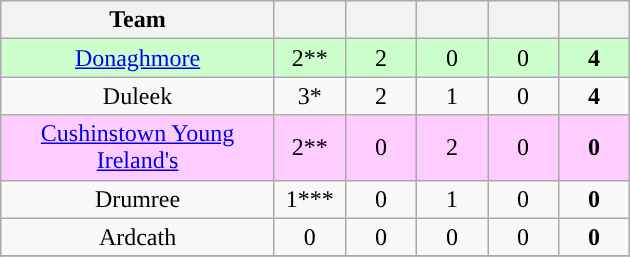<table class="wikitable" style="text-align:center">
<tr>
<th width="175">Team</th>
<th width="40"></th>
<th width="40"></th>
<th width="40"></th>
<th width="40"></th>
<th width="40"></th>
</tr>
<tr style="background:#cfc;">
<td><a href='#'>Donaghmore</a></td>
<td>2**</td>
<td>2</td>
<td>0</td>
<td>0</td>
<td><strong>4</strong></td>
</tr>
<tr>
<td>Duleek</td>
<td>3*</td>
<td>2</td>
<td>1</td>
<td>0</td>
<td><strong>4</strong></td>
</tr>
<tr style="background:#fcf;">
<td><a href='#'>Cushinstown Young Ireland's</a></td>
<td>2**</td>
<td>0</td>
<td>2</td>
<td>0</td>
<td><strong>0</strong></td>
</tr>
<tr>
<td>Drumree</td>
<td>1***</td>
<td>0</td>
<td>1</td>
<td>0</td>
<td><strong>0</strong></td>
</tr>
<tr>
<td>Ardcath</td>
<td>0</td>
<td>0</td>
<td>0</td>
<td>0</td>
<td><strong>0</strong></td>
</tr>
<tr>
</tr>
</table>
